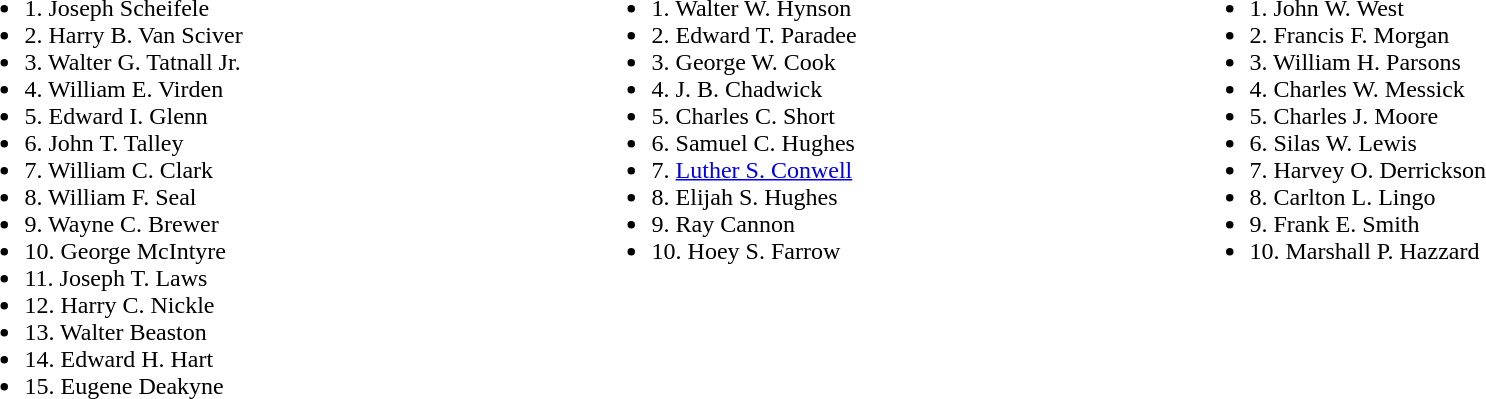<table width=100%>
<tr valign=top>
<td><br><ul><li>1. Joseph Scheifele</li><li>2. Harry B. Van Sciver</li><li>3. Walter G. Tatnall Jr.</li><li>4. William E. Virden</li><li>5. Edward I. Glenn</li><li>6. John T. Talley</li><li>7. William C. Clark</li><li>8. William F. Seal</li><li>9. Wayne C. Brewer</li><li>10. George McIntyre</li><li>11. Joseph T. Laws</li><li>12. Harry C. Nickle</li><li>13. Walter Beaston</li><li>14. Edward H. Hart</li><li>15. Eugene Deakyne</li></ul></td>
<td><br><ul><li>1. Walter W. Hynson</li><li>2. Edward T. Paradee</li><li>3. George W. Cook</li><li>4. J. B. Chadwick</li><li>5. Charles C. Short</li><li>6. Samuel C. Hughes</li><li>7. <a href='#'>Luther S. Conwell</a></li><li>8. Elijah S. Hughes</li><li>9. Ray Cannon</li><li>10. Hoey S. Farrow</li></ul></td>
<td><br><ul><li>1. John W. West</li><li>2. Francis F. Morgan</li><li>3. William H. Parsons</li><li>4. Charles W. Messick</li><li>5. Charles J. Moore</li><li>6. Silas W. Lewis</li><li>7. Harvey O. Derrickson</li><li>8. Carlton L. Lingo</li><li>9. Frank E. Smith</li><li>10. Marshall P. Hazzard</li></ul></td>
</tr>
</table>
